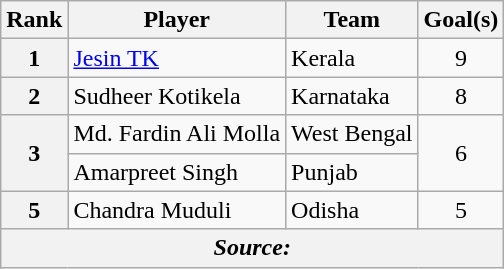<table class="wikitable">
<tr>
<th>Rank</th>
<th>Player</th>
<th>Team</th>
<th>Goal(s)</th>
</tr>
<tr>
<th>1</th>
<td><a href='#'>Jesin TK</a></td>
<td>Kerala</td>
<td align=center>9</td>
</tr>
<tr>
<th>2</th>
<td>Sudheer Kotikela</td>
<td>Karnataka</td>
<td align=center>8</td>
</tr>
<tr>
<th rowspan="2">3</th>
<td>Md. Fardin Ali Molla</td>
<td>West Bengal</td>
<td rowspan="2" align=center>6</td>
</tr>
<tr>
<td>Amarpreet Singh</td>
<td>Punjab</td>
</tr>
<tr>
<th>5</th>
<td>Chandra Muduli</td>
<td>Odisha</td>
<td align= center>5</td>
</tr>
<tr>
<th colspan=4 align=center><em>Source: </em></th>
</tr>
</table>
